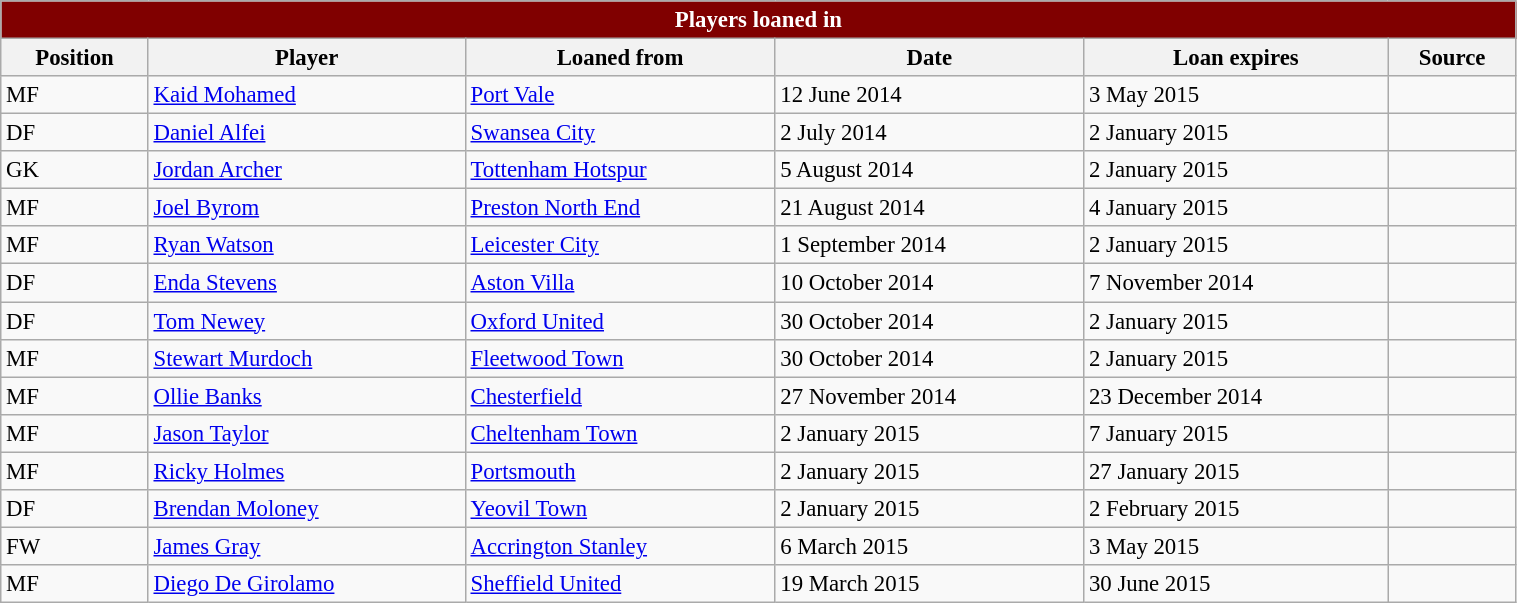<table class="wikitable sortable" style="width:80%; text-align:center; font-size:95%; text-align:left;">
<tr>
<th style="background: maroon; color:white" colspan="6">Players loaned in</th>
</tr>
<tr>
<th>Position</th>
<th>Player</th>
<th>Loaned from</th>
<th>Date</th>
<th>Loan expires</th>
<th>Source</th>
</tr>
<tr>
<td>MF</td>
<td> <a href='#'>Kaid Mohamed</a></td>
<td> <a href='#'>Port Vale</a></td>
<td>12 June 2014</td>
<td>3 May 2015</td>
<td></td>
</tr>
<tr>
<td>DF</td>
<td> <a href='#'>Daniel Alfei</a></td>
<td> <a href='#'>Swansea City</a></td>
<td>2 July 2014</td>
<td>2 January 2015</td>
<td></td>
</tr>
<tr>
<td>GK</td>
<td> <a href='#'>Jordan Archer</a></td>
<td> <a href='#'>Tottenham Hotspur</a></td>
<td>5 August 2014</td>
<td>2 January 2015</td>
<td></td>
</tr>
<tr>
<td>MF</td>
<td> <a href='#'>Joel Byrom</a></td>
<td> <a href='#'>Preston North End</a></td>
<td>21 August 2014</td>
<td>4 January 2015</td>
<td></td>
</tr>
<tr>
<td>MF</td>
<td> <a href='#'>Ryan Watson</a></td>
<td> <a href='#'>Leicester City</a></td>
<td>1 September 2014</td>
<td>2 January 2015</td>
<td></td>
</tr>
<tr>
<td>DF</td>
<td> <a href='#'>Enda Stevens</a></td>
<td> <a href='#'>Aston Villa</a></td>
<td>10 October 2014</td>
<td>7 November 2014</td>
<td></td>
</tr>
<tr>
<td>DF</td>
<td> <a href='#'>Tom Newey</a></td>
<td> <a href='#'>Oxford United</a></td>
<td>30 October 2014</td>
<td>2 January 2015</td>
<td></td>
</tr>
<tr>
<td>MF</td>
<td> <a href='#'>Stewart Murdoch</a></td>
<td> <a href='#'>Fleetwood Town</a></td>
<td>30 October 2014</td>
<td>2 January 2015</td>
<td></td>
</tr>
<tr>
<td>MF</td>
<td> <a href='#'>Ollie Banks</a></td>
<td> <a href='#'>Chesterfield</a></td>
<td>27 November 2014</td>
<td>23 December 2014</td>
<td></td>
</tr>
<tr>
<td>MF</td>
<td> <a href='#'>Jason Taylor</a></td>
<td> <a href='#'>Cheltenham Town</a></td>
<td>2 January 2015</td>
<td>7 January 2015</td>
<td></td>
</tr>
<tr>
<td>MF</td>
<td> <a href='#'>Ricky Holmes</a></td>
<td> <a href='#'>Portsmouth</a></td>
<td>2 January 2015</td>
<td>27 January 2015</td>
<td></td>
</tr>
<tr>
<td>DF</td>
<td> <a href='#'>Brendan Moloney</a></td>
<td> <a href='#'>Yeovil Town</a></td>
<td>2 January 2015</td>
<td>2 February 2015</td>
<td></td>
</tr>
<tr>
<td>FW</td>
<td> <a href='#'>James Gray</a></td>
<td> <a href='#'>Accrington Stanley</a></td>
<td>6 March 2015</td>
<td>3 May 2015</td>
<td></td>
</tr>
<tr>
<td>MF</td>
<td> <a href='#'>Diego De Girolamo</a></td>
<td> <a href='#'>Sheffield United</a></td>
<td>19 March 2015</td>
<td>30 June 2015</td>
<td></td>
</tr>
</table>
